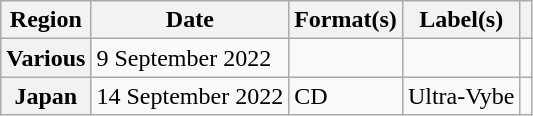<table class="wikitable plainrowheaders">
<tr>
<th scope="col">Region</th>
<th scope="col">Date</th>
<th scope="col">Format(s)</th>
<th scope="col">Label(s)</th>
<th scope="col"></th>
</tr>
<tr>
<th scope="row">Various</th>
<td>9 September 2022</td>
<td></td>
<td></td>
<td align="center"></td>
</tr>
<tr>
<th scope="row">Japan</th>
<td>14 September 2022</td>
<td>CD</td>
<td>Ultra-Vybe</td>
<td align="center"></td>
</tr>
</table>
